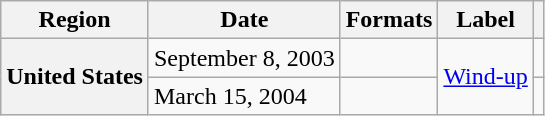<table class="wikitable plainrowheaders">
<tr>
<th scope="col">Region</th>
<th scope="col">Date</th>
<th scope="col">Formats</th>
<th scope="col">Label</th>
<th scope="col"></th>
</tr>
<tr>
<th scope="row" rowspan="2">United States</th>
<td>September 8, 2003</td>
<td></td>
<td rowspan="2"><a href='#'>Wind-up</a></td>
<td align="center"></td>
</tr>
<tr>
<td>March 15, 2004</td>
<td></td>
<td align="center"></td>
</tr>
</table>
